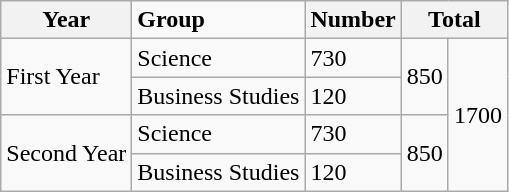<table class="wikitable">
<tr>
<th>Year</th>
<td><strong>Group</strong></td>
<th>Number</th>
<th colspan="2">Total</th>
</tr>
<tr>
<td rowspan="2">First Year</td>
<td>Science</td>
<td>730</td>
<td rowspan="2">850</td>
<td rowspan="4">1700</td>
</tr>
<tr>
<td>Business Studies</td>
<td>120</td>
</tr>
<tr>
<td rowspan="2">Second Year</td>
<td>Science</td>
<td>730</td>
<td rowspan="2">850</td>
</tr>
<tr>
<td>Business Studies</td>
<td>120</td>
</tr>
</table>
